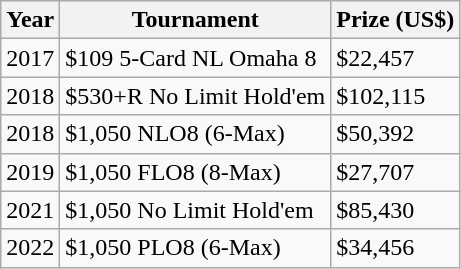<table class="wikitable">
<tr>
<th>Year</th>
<th>Tournament</th>
<th>Prize (US$)</th>
</tr>
<tr>
<td>2017</td>
<td>$109 5-Card NL Omaha 8</td>
<td>$22,457</td>
</tr>
<tr>
<td>2018</td>
<td>$530+R No Limit Hold'em</td>
<td>$102,115</td>
</tr>
<tr>
<td>2018</td>
<td>$1,050 NLO8 (6-Max)</td>
<td>$50,392</td>
</tr>
<tr>
<td>2019</td>
<td>$1,050 FLO8 (8-Max)</td>
<td>$27,707</td>
</tr>
<tr>
<td>2021</td>
<td>$1,050 No Limit Hold'em</td>
<td>$85,430</td>
</tr>
<tr>
<td>2022</td>
<td>$1,050 PLO8 (6-Max)</td>
<td>$34,456</td>
</tr>
</table>
